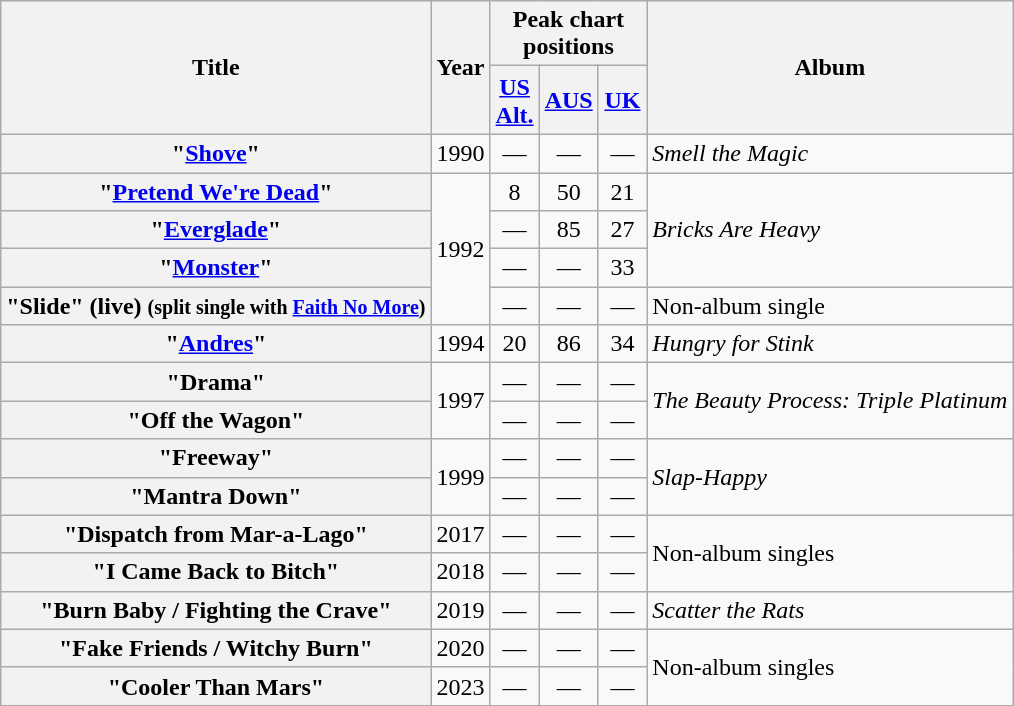<table class="wikitable plainrowheaders">
<tr>
<th rowspan="2">Title</th>
<th rowspan="2">Year</th>
<th colspan="3">Peak chart positions</th>
<th rowspan="2">Album</th>
</tr>
<tr style="line-height:1.2;">
<th width="25"><a href='#'>US Alt.</a><br></th>
<th width="25"><a href='#'>AUS</a><br></th>
<th width="25"><a href='#'>UK</a><br></th>
</tr>
<tr>
<th scope="row">"<a href='#'>Shove</a>"</th>
<td>1990</td>
<td style="text-align:center;">—</td>
<td style="text-align:center;">—</td>
<td style="text-align:center;">—</td>
<td><em>Smell the Magic</em></td>
</tr>
<tr>
<th scope="row">"<a href='#'>Pretend We're Dead</a>"</th>
<td rowspan="4">1992</td>
<td style="text-align:center;">8</td>
<td style="text-align:center;">50</td>
<td style="text-align:center;">21</td>
<td rowspan="3"><em>Bricks Are Heavy</em></td>
</tr>
<tr>
<th scope="row">"<a href='#'>Everglade</a>"</th>
<td style="text-align:center;">—</td>
<td style="text-align:center;">85</td>
<td style="text-align:center;">27</td>
</tr>
<tr>
<th scope="row">"<a href='#'>Monster</a>"</th>
<td style="text-align:center;">—</td>
<td style="text-align:center;">—</td>
<td style="text-align:center;">33</td>
</tr>
<tr>
<th scope="row">"Slide" (live) <small>(split single with <a href='#'>Faith No More</a>)</small></th>
<td style="text-align:center;">—</td>
<td style="text-align:center;">—</td>
<td style="text-align:center;">—</td>
<td>Non-album single</td>
</tr>
<tr>
<th scope="row">"<a href='#'>Andres</a>"</th>
<td>1994</td>
<td style="text-align:center;">20</td>
<td style="text-align:center;">86</td>
<td style="text-align:center;">34</td>
<td><em>Hungry for Stink</em></td>
</tr>
<tr>
<th scope="row">"Drama"</th>
<td rowspan="2">1997</td>
<td style="text-align:center;">—</td>
<td style="text-align:center;">—</td>
<td style="text-align:center;">—</td>
<td rowspan="2"><em>The Beauty Process: Triple Platinum</em></td>
</tr>
<tr>
<th scope="row">"Off the Wagon"</th>
<td style="text-align:center;">—</td>
<td style="text-align:center;">—</td>
<td style="text-align:center;">—</td>
</tr>
<tr>
<th scope="row">"Freeway"</th>
<td rowspan="2">1999</td>
<td style="text-align:center;">—</td>
<td style="text-align:center;">—</td>
<td style="text-align:center;">—</td>
<td rowspan="2"><em>Slap-Happy</em></td>
</tr>
<tr>
<th scope="row">"Mantra Down"</th>
<td style="text-align:center;">—</td>
<td style="text-align:center;">—</td>
<td style="text-align:center;">—</td>
</tr>
<tr>
<th scope="row">"Dispatch from Mar-a-Lago"</th>
<td>2017</td>
<td style="text-align:center;">—</td>
<td style="text-align:center;">—</td>
<td style="text-align:center;">—</td>
<td rowspan="2">Non-album singles</td>
</tr>
<tr>
<th scope="row">"I Came Back to Bitch"</th>
<td>2018</td>
<td style="text-align:center;">—</td>
<td style="text-align:center;">—</td>
<td style="text-align:center;">—</td>
</tr>
<tr>
<th scope="row">"Burn Baby / Fighting the Crave"</th>
<td>2019</td>
<td style="text-align:center;">—</td>
<td style="text-align:center;">—</td>
<td style="text-align:center;">—</td>
<td><em>Scatter the Rats</em></td>
</tr>
<tr>
<th scope="row">"Fake Friends / Witchy Burn"</th>
<td>2020</td>
<td style="text-align:center;">—</td>
<td style="text-align:center;">—</td>
<td style="text-align:center;">—</td>
<td rowspan="2">Non-album singles</td>
</tr>
<tr>
<th scope="row">"Cooler Than Mars"</th>
<td>2023</td>
<td style="text-align:center;">—</td>
<td style="text-align:center;">—</td>
<td style="text-align:center;">—</td>
</tr>
</table>
